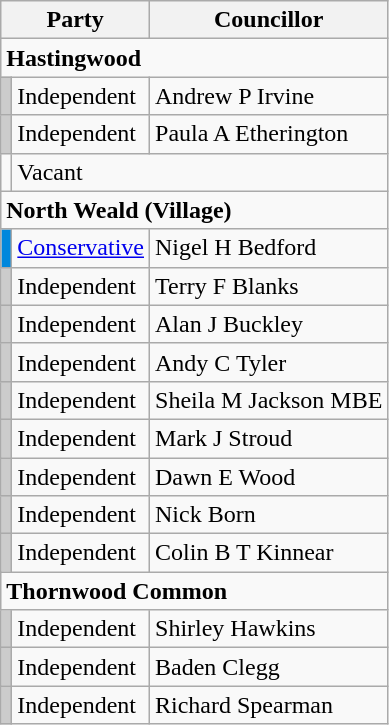<table class="wikitable">
<tr>
<th colspan="2">Party</th>
<th>Councillor</th>
</tr>
<tr>
<td colspan="3"><strong>Hastingwood</strong></td>
</tr>
<tr>
<td style="background-color: #CCCCCC"></td>
<td>Independent</td>
<td>Andrew P Irvine</td>
</tr>
<tr>
<td style="background-color: #CCCCCC"></td>
<td>Independent</td>
<td>Paula A Etherington</td>
</tr>
<tr>
<td></td>
<td colspan="2">Vacant</td>
</tr>
<tr>
<td colspan="3"><strong>North Weald (Village)</strong></td>
</tr>
<tr>
<td style="background-color: #0087DC"></td>
<td><a href='#'>Conservative</a></td>
<td>Nigel H Bedford</td>
</tr>
<tr>
<td style="background-color: #CCCCCC"></td>
<td>Independent</td>
<td>Terry F Blanks</td>
</tr>
<tr>
<td style="background-color: #CCCCCC"></td>
<td>Independent</td>
<td>Alan J Buckley</td>
</tr>
<tr>
<td style="background-color: #CCCCCC"></td>
<td>Independent</td>
<td>Andy C Tyler</td>
</tr>
<tr>
<td style="background-color: #CCCCCC"></td>
<td>Independent</td>
<td>Sheila M Jackson MBE</td>
</tr>
<tr>
<td style="background-color: #CCCCCC"></td>
<td>Independent</td>
<td>Mark J Stroud</td>
</tr>
<tr>
<td style="background-color: #CCCCCC"></td>
<td>Independent</td>
<td>Dawn E Wood</td>
</tr>
<tr>
<td style="background-color: #CCCCCC"></td>
<td>Independent</td>
<td>Nick Born</td>
</tr>
<tr>
<td style="background-color: #CCCCCC"></td>
<td>Independent</td>
<td>Colin B T Kinnear</td>
</tr>
<tr>
<td colspan="3"><strong>Thornwood Common</strong></td>
</tr>
<tr>
<td style="background-color: #CCCCCC"></td>
<td>Independent</td>
<td>Shirley Hawkins</td>
</tr>
<tr>
<td style="background-color: #CCCCCC"></td>
<td>Independent</td>
<td>Baden Clegg</td>
</tr>
<tr>
<td style="background-color: #CCCCCC"></td>
<td>Independent</td>
<td>Richard Spearman</td>
</tr>
</table>
